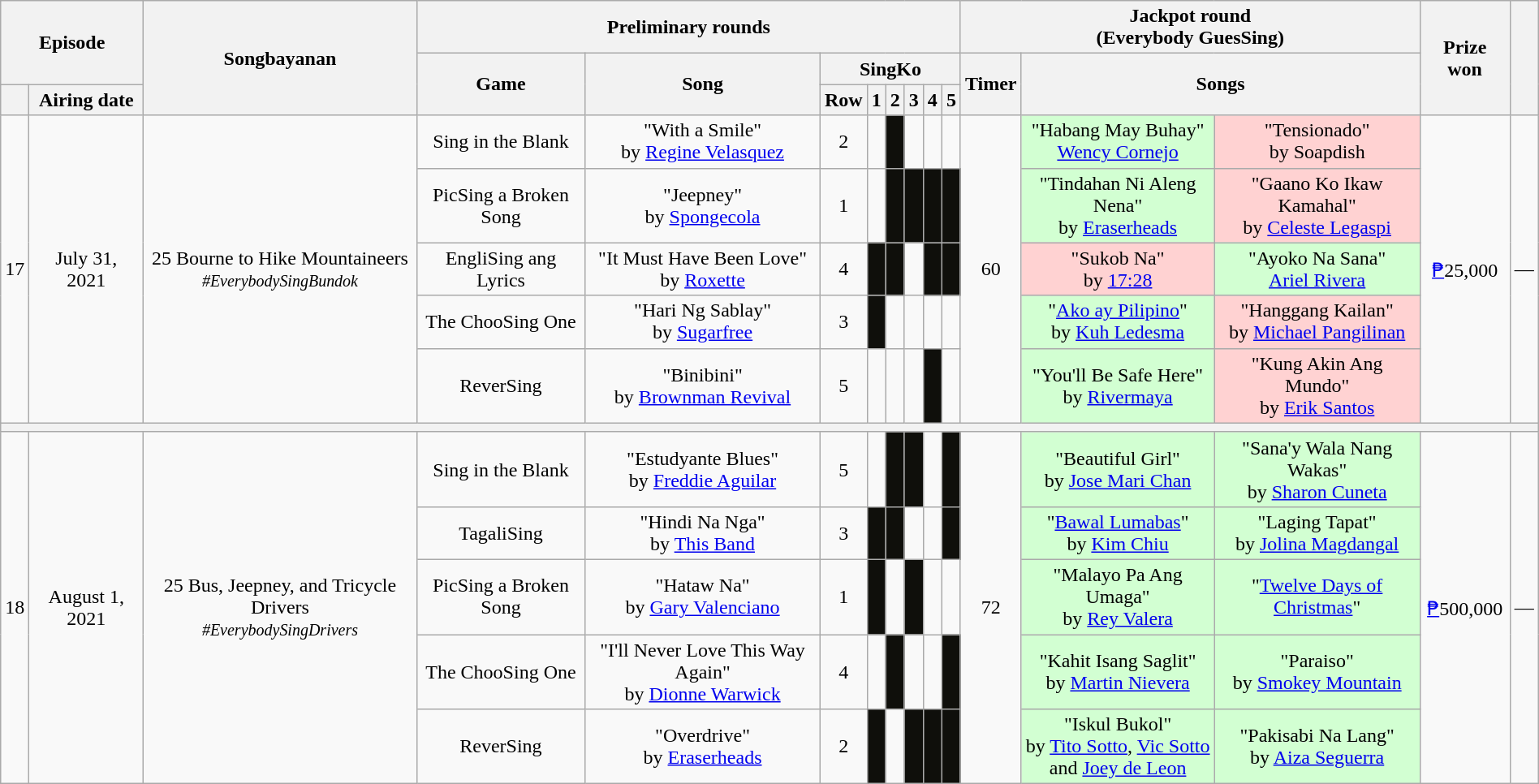<table class="wikitable mw-collapsible mw-collapsed" style="text-align:center; width:100%">
<tr>
<th colspan=2 rowspan=2>Episode</th>
<th rowspan=3>Songbayanan</th>
<th colspan=8>Preliminary rounds</th>
<th colspan=3>Jackpot round<br>(Everybody GuesSing)</th>
<th rowspan=3>Prize won</th>
<th rowspan=3></th>
</tr>
<tr>
<th rowspan=2>Game</th>
<th rowspan=2>Song</th>
<th colspan=6>SingKo</th>
<th rowspan=2>Timer</th>
<th colspan=2 rowspan=2>Songs</th>
</tr>
<tr>
<th></th>
<th>Airing date</th>
<th>Row</th>
<th>1</th>
<th>2</th>
<th>3</th>
<th>4</th>
<th>5</th>
</tr>
<tr>
<td rowspan=5>17</td>
<td rowspan=5>July 31, 2021</td>
<td rowspan=5>25 Bourne to Hike Mountaineers<br><small><em>#EverybodySingBundok</em></small></td>
<td>Sing in the Blank</td>
<td>"With a Smile"<br>by <a href='#'>Regine Velasquez</a></td>
<td>2</td>
<td></td>
<td bgcolor=FFB></td>
<td></td>
<td></td>
<td></td>
<td rowspan=5>60 </td>
<td bgcolor=D2FFD2>"Habang May Buhay"<br><a href='#'>Wency Cornejo</a></td>
<td bgcolor=FFD2D2>"Tensionado"<br>by Soapdish</td>
<td rowspan=5><a href='#'>₱</a>25,000</td>
<td rowspan=5>—</td>
</tr>
<tr>
<td>PicSing a Broken Song</td>
<td>"Jeepney"<br>by <a href='#'>Spongecola</a></td>
<td>1</td>
<td></td>
<td bgcolor=FFB></td>
<td bgcolor=FFB></td>
<td bgcolor=FFB></td>
<td bgcolor=FFB></td>
<td bgcolor=D2FFD2>"Tindahan Ni Aleng Nena"<br>by <a href='#'>Eraserheads</a></td>
<td bgcolor=FFD2D2>"Gaano Ko Ikaw Kamahal"<br>by <a href='#'>Celeste Legaspi</a></td>
</tr>
<tr>
<td>EngliSing ang Lyrics</td>
<td>"It Must Have Been Love"<br>by <a href='#'>Roxette</a></td>
<td>4</td>
<td bgcolor=FFB></td>
<td bgcolor=FFB></td>
<td></td>
<td bgcolor=FFB></td>
<td bgcolor=FFB></td>
<td bgcolor=FFD2D2>"Sukob Na"<br>by <a href='#'>17:28</a></td>
<td bgcolor=D2FFD2>"Ayoko Na Sana"<br><a href='#'>Ariel Rivera</a></td>
</tr>
<tr>
<td>The ChooSing One</td>
<td>"Hari Ng Sablay"<br>by <a href='#'>Sugarfree</a></td>
<td>3</td>
<td bgcolor=FFB></td>
<td></td>
<td></td>
<td></td>
<td></td>
<td bgcolor=D2FFD2>"<a href='#'>Ako ay Pilipino</a>"<br>by <a href='#'>Kuh Ledesma</a></td>
<td bgcolor=FFD2D2>"Hanggang Kailan"<br>by <a href='#'>Michael Pangilinan</a></td>
</tr>
<tr>
<td>ReverSing</td>
<td>"Binibini"<br>by <a href='#'>Brownman Revival</a></td>
<td>5</td>
<td></td>
<td></td>
<td></td>
<td bgcolor=FFB></td>
<td></td>
<td bgcolor=D2FFD2>"You'll Be Safe Here"<br>by <a href='#'>Rivermaya</a></td>
<td bgcolor=FFD2D2>"Kung Akin Ang Mundo"<br>by <a href='#'>Erik Santos</a></td>
</tr>
<tr>
<th colspan=16 bgcolor=555></th>
</tr>
<tr>
<td rowspan=9>18</td>
<td rowspan=9>August 1, 2021</td>
<td rowspan=9>25 Bus, Jeepney, and Tricycle Drivers<br><em><small>#EverybodySingDrivers</small></em></td>
<td>Sing in the Blank</td>
<td>"Estudyante Blues"<br>by <a href='#'>Freddie Aguilar</a></td>
<td>5</td>
<td></td>
<td bgcolor=FFB></td>
<td bgcolor=FFB></td>
<td></td>
<td bgcolor=FFB></td>
<td rowspan=5>72 </td>
<td bgcolor=D2FFD2>"Beautiful Girl"<br>by <a href='#'>Jose Mari Chan</a></td>
<td bgcolor=D2FFD2>"Sana'y Wala Nang Wakas"<br>by <a href='#'>Sharon Cuneta</a></td>
<td rowspan=5><a href='#'>₱</a>500,000</td>
<td rowspan=5>—</td>
</tr>
<tr>
<td>TagaliSing</td>
<td>"Hindi Na Nga"<br>by <a href='#'>This Band</a></td>
<td>3</td>
<td bgcolor=FFB></td>
<td bgcolor=FFB></td>
<td></td>
<td></td>
<td bgcolor=FFB></td>
<td bgcolor=D2FFD2>"<a href='#'>Bawal Lumabas</a>"<br>by <a href='#'>Kim Chiu</a></td>
<td bgcolor=D2FFD2>"Laging Tapat"<br>by <a href='#'>Jolina Magdangal</a></td>
</tr>
<tr>
<td>PicSing a Broken Song</td>
<td>"Hataw Na"<br>by <a href='#'>Gary Valenciano</a></td>
<td>1</td>
<td bgcolor=FFB></td>
<td></td>
<td bgcolor=FFB></td>
<td></td>
<td></td>
<td bgcolor=D2FFD2>"Malayo Pa Ang Umaga"<br>by <a href='#'>Rey Valera</a></td>
<td bgcolor=D2FFD2>"<a href='#'>Twelve Days of Christmas</a>"</td>
</tr>
<tr>
<td>The ChooSing One</td>
<td>"I'll Never Love This Way Again"<br>by <a href='#'>Dionne Warwick</a></td>
<td>4</td>
<td></td>
<td bgcolor=FFB></td>
<td></td>
<td></td>
<td bgcolor=FFB></td>
<td bgcolor=D2FFD2>"Kahit Isang Saglit"<br>by <a href='#'>Martin Nievera</a></td>
<td bgcolor=D2FFD2>"Paraiso"<br>by <a href='#'>Smokey Mountain</a></td>
</tr>
<tr>
<td>ReverSing</td>
<td>"Overdrive"<br>by <a href='#'>Eraserheads</a></td>
<td>2</td>
<td bgcolor=FFB></td>
<td></td>
<td bgcolor=FFB></td>
<td bgcolor=FFB></td>
<td bgcolor=FFB></td>
<td bgcolor=D2FFD2>"Iskul Bukol"<br>by <a href='#'>Tito Sotto</a>, <a href='#'>Vic Sotto</a><br> and <a href='#'>Joey de Leon</a></td>
<td bgcolor=D2FFD2>"Pakisabi Na Lang"<br>by <a href='#'>Aiza Seguerra</a></td>
</tr>
</table>
